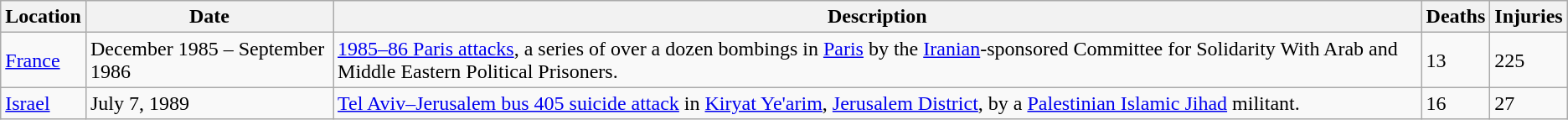<table class="wikitable sortable">
<tr>
<th scope="col">Location</th>
<th scope="col" data-sort-type="date">Date</th>
<th scope="col" class="unsortable">Description</th>
<th scope="col" data-sort-type="number">Deaths</th>
<th scope="col" data-sort-type="number">Injuries</th>
</tr>
<tr>
<td><a href='#'>France</a></td>
<td>December 1985 – September 1986</td>
<td><a href='#'>1985–86 Paris attacks</a>, a series of over a dozen bombings in <a href='#'>Paris</a> by the <a href='#'>Iranian</a>-sponsored Committee for Solidarity With Arab and Middle Eastern Political Prisoners.</td>
<td>13</td>
<td>225</td>
</tr>
<tr>
<td><a href='#'>Israel</a></td>
<td>July 7, 1989</td>
<td><a href='#'>Tel Aviv–Jerusalem bus 405 suicide attack</a> in <a href='#'>Kiryat Ye'arim</a>, <a href='#'>Jerusalem District</a>, by a <a href='#'>Palestinian Islamic Jihad</a> militant.</td>
<td>16</td>
<td>27</td>
</tr>
</table>
